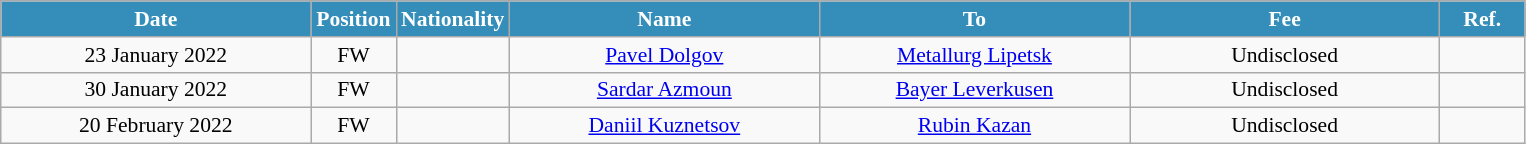<table class="wikitable" style="text-align:center; font-size:90%; ">
<tr>
<th style="background:#348EB9; color:white; width:200px;">Date</th>
<th style="background:#348EB9; color:white; width:50px;">Position</th>
<th style="background:#348EB9; color:white; width:50px;">Nationality</th>
<th style="background:#348EB9; color:white; width:200px;">Name</th>
<th style="background:#348EB9; color:white; width:200px;">To</th>
<th style="background:#348EB9; color:white; width:200px;">Fee</th>
<th style="background:#348EB9; color:white; width:50px;">Ref.</th>
</tr>
<tr>
<td>23 January 2022</td>
<td>FW</td>
<td></td>
<td><a href='#'>Pavel Dolgov</a></td>
<td><a href='#'>Metallurg Lipetsk</a></td>
<td>Undisclosed</td>
<td></td>
</tr>
<tr>
<td>30 January 2022</td>
<td>FW</td>
<td></td>
<td><a href='#'>Sardar Azmoun</a></td>
<td><a href='#'>Bayer Leverkusen</a></td>
<td>Undisclosed</td>
<td></td>
</tr>
<tr>
<td>20 February 2022</td>
<td>FW</td>
<td></td>
<td><a href='#'>Daniil Kuznetsov</a></td>
<td><a href='#'>Rubin Kazan</a></td>
<td>Undisclosed</td>
<td></td>
</tr>
</table>
